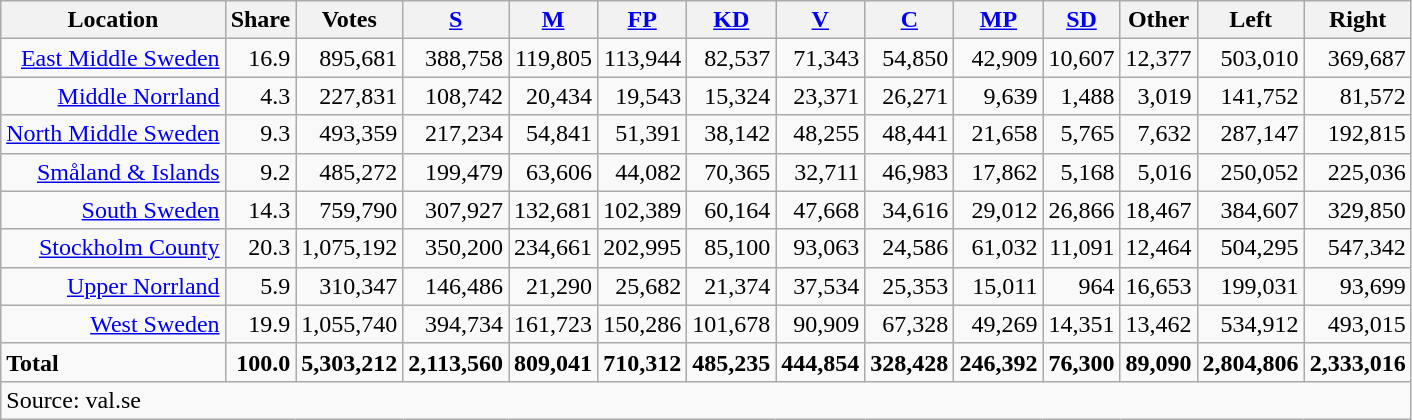<table class="wikitable sortable" style=text-align:right>
<tr>
<th>Location</th>
<th>Share</th>
<th>Votes</th>
<th><a href='#'>S</a></th>
<th><a href='#'>M</a></th>
<th><a href='#'>FP</a></th>
<th><a href='#'>KD</a></th>
<th><a href='#'>V</a></th>
<th><a href='#'>C</a></th>
<th><a href='#'>MP</a></th>
<th><a href='#'>SD</a></th>
<th>Other</th>
<th>Left</th>
<th>Right</th>
</tr>
<tr>
<td><a href='#'>East Middle Sweden</a></td>
<td>16.9</td>
<td>895,681</td>
<td>388,758</td>
<td>119,805</td>
<td>113,944</td>
<td>82,537</td>
<td>71,343</td>
<td>54,850</td>
<td>42,909</td>
<td>10,607</td>
<td>12,377</td>
<td>503,010</td>
<td>369,687</td>
</tr>
<tr>
<td><a href='#'>Middle Norrland</a></td>
<td>4.3</td>
<td>227,831</td>
<td>108,742</td>
<td>20,434</td>
<td>19,543</td>
<td>15,324</td>
<td>23,371</td>
<td>26,271</td>
<td>9,639</td>
<td>1,488</td>
<td>3,019</td>
<td>141,752</td>
<td>81,572</td>
</tr>
<tr>
<td><a href='#'>North Middle Sweden</a></td>
<td>9.3</td>
<td>493,359</td>
<td>217,234</td>
<td>54,841</td>
<td>51,391</td>
<td>38,142</td>
<td>48,255</td>
<td>48,441</td>
<td>21,658</td>
<td>5,765</td>
<td>7,632</td>
<td>287,147</td>
<td>192,815</td>
</tr>
<tr>
<td><a href='#'>Småland & Islands</a></td>
<td>9.2</td>
<td>485,272</td>
<td>199,479</td>
<td>63,606</td>
<td>44,082</td>
<td>70,365</td>
<td>32,711</td>
<td>46,983</td>
<td>17,862</td>
<td>5,168</td>
<td>5,016</td>
<td>250,052</td>
<td>225,036</td>
</tr>
<tr>
<td><a href='#'>South Sweden</a></td>
<td>14.3</td>
<td>759,790</td>
<td>307,927</td>
<td>132,681</td>
<td>102,389</td>
<td>60,164</td>
<td>47,668</td>
<td>34,616</td>
<td>29,012</td>
<td>26,866</td>
<td>18,467</td>
<td>384,607</td>
<td>329,850</td>
</tr>
<tr>
<td><a href='#'>Stockholm County</a></td>
<td>20.3</td>
<td>1,075,192</td>
<td>350,200</td>
<td>234,661</td>
<td>202,995</td>
<td>85,100</td>
<td>93,063</td>
<td>24,586</td>
<td>61,032</td>
<td>11,091</td>
<td>12,464</td>
<td>504,295</td>
<td>547,342</td>
</tr>
<tr>
<td><a href='#'>Upper Norrland</a></td>
<td>5.9</td>
<td>310,347</td>
<td>146,486</td>
<td>21,290</td>
<td>25,682</td>
<td>21,374</td>
<td>37,534</td>
<td>25,353</td>
<td>15,011</td>
<td>964</td>
<td>16,653</td>
<td>199,031</td>
<td>93,699</td>
</tr>
<tr>
<td><a href='#'>West Sweden</a></td>
<td>19.9</td>
<td>1,055,740</td>
<td>394,734</td>
<td>161,723</td>
<td>150,286</td>
<td>101,678</td>
<td>90,909</td>
<td>67,328</td>
<td>49,269</td>
<td>14,351</td>
<td>13,462</td>
<td>534,912</td>
<td>493,015</td>
</tr>
<tr>
<td align=left><strong>Total</strong></td>
<td><strong>100.0</strong></td>
<td><strong>5,303,212</strong></td>
<td><strong>2,113,560</strong></td>
<td><strong>809,041</strong></td>
<td><strong>710,312</strong></td>
<td><strong>485,235</strong></td>
<td><strong>444,854</strong></td>
<td><strong>328,428</strong></td>
<td><strong>246,392</strong></td>
<td><strong>76,300</strong></td>
<td><strong>89,090</strong></td>
<td><strong>2,804,806</strong></td>
<td><strong>2,333,016</strong></td>
</tr>
<tr>
<td align=left colspan=14>Source: val.se </td>
</tr>
</table>
